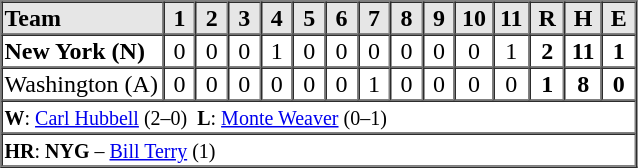<table border=1 cellspacing=0 width=425 style="margin-left:3em;">
<tr style="text-align:center; background-color:#e6e6e6;">
<th align=left width=125>Team</th>
<th width=25>1</th>
<th width=25>2</th>
<th width=25>3</th>
<th width=25>4</th>
<th width=25>5</th>
<th width=25>6</th>
<th width=25>7</th>
<th width=25>8</th>
<th width=25>9</th>
<th width=25>10</th>
<th width=25>11</th>
<th width=25>R</th>
<th width=25>H</th>
<th width=25>E</th>
</tr>
<tr style="text-align:center;">
<td align=left><strong>New York (N)</strong></td>
<td>0</td>
<td>0</td>
<td>0</td>
<td>1</td>
<td>0</td>
<td>0</td>
<td>0</td>
<td>0</td>
<td>0</td>
<td>0</td>
<td>1</td>
<td><strong>2</strong></td>
<td><strong>11</strong></td>
<td><strong>1</strong></td>
</tr>
<tr style="text-align:center;">
<td align=left>Washington (A)</td>
<td>0</td>
<td>0</td>
<td>0</td>
<td>0</td>
<td>0</td>
<td>0</td>
<td>1</td>
<td>0</td>
<td>0</td>
<td>0</td>
<td>0</td>
<td><strong>1</strong></td>
<td><strong>8</strong></td>
<td><strong>0</strong></td>
</tr>
<tr style="text-align:left;">
<td colspan=15><small><strong>W</strong>: <a href='#'>Carl Hubbell</a> (2–0)  <strong>L</strong>: <a href='#'>Monte Weaver</a> (0–1)</small></td>
</tr>
<tr style="text-align:left;">
<td colspan=15><small><strong>HR</strong>: <strong>NYG</strong> – <a href='#'>Bill Terry</a> (1) </small></td>
</tr>
</table>
